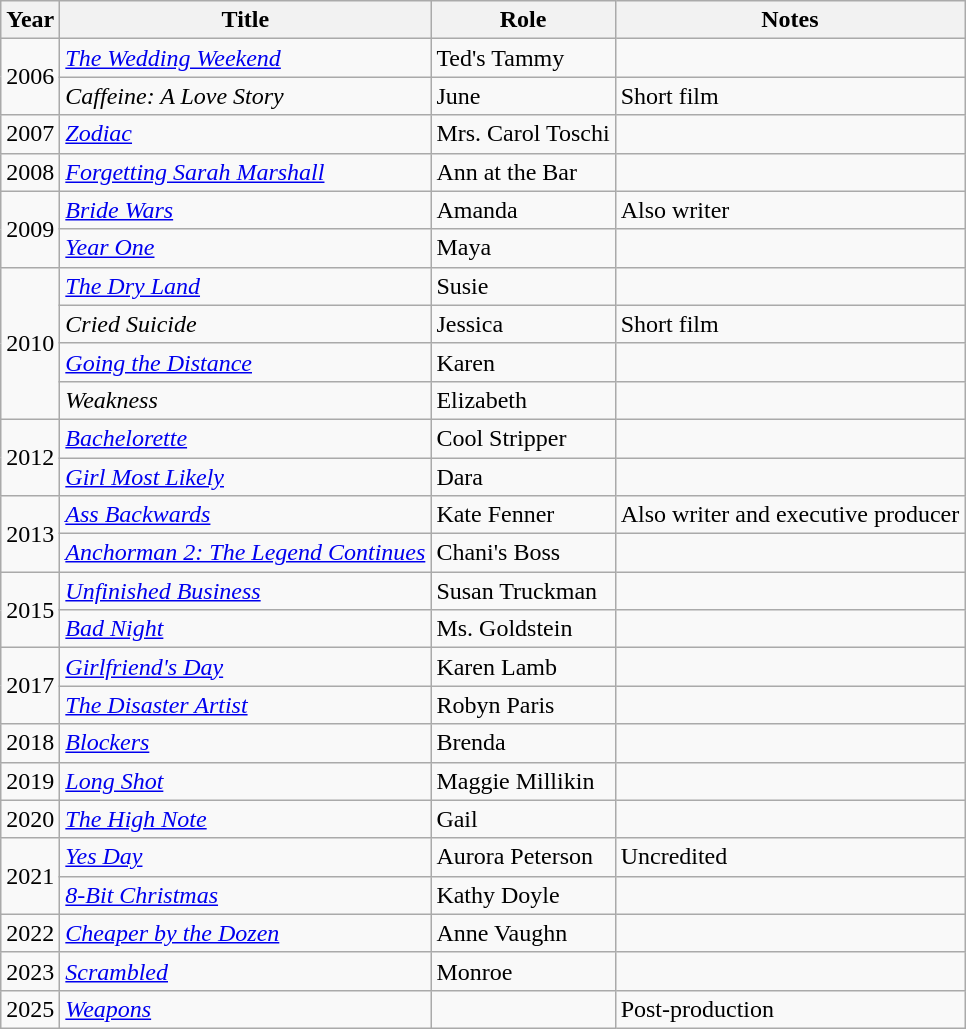<table class="wikitable sortable">
<tr>
<th>Year</th>
<th>Title</th>
<th>Role</th>
<th class="unsortable">Notes</th>
</tr>
<tr>
<td rowspan=2>2006</td>
<td data-sort-value="Wedding Weekend, The"><em><a href='#'>The Wedding Weekend</a></em></td>
<td>Ted's Tammy</td>
<td></td>
</tr>
<tr>
<td><em>Caffeine: A Love Story</em></td>
<td>June</td>
<td>Short film</td>
</tr>
<tr>
<td>2007</td>
<td><em><a href='#'>Zodiac</a></em></td>
<td>Mrs. Carol Toschi</td>
<td></td>
</tr>
<tr>
<td>2008</td>
<td><em><a href='#'>Forgetting Sarah Marshall</a></em></td>
<td>Ann at the Bar</td>
<td></td>
</tr>
<tr>
<td rowspan=2>2009</td>
<td><em><a href='#'>Bride Wars</a></em></td>
<td>Amanda</td>
<td>Also writer</td>
</tr>
<tr>
<td><em><a href='#'>Year One</a></em></td>
<td>Maya</td>
<td></td>
</tr>
<tr>
<td rowspan=4>2010</td>
<td data-sort-value="Dry Land, The"><em><a href='#'>The Dry Land</a></em></td>
<td>Susie</td>
<td></td>
</tr>
<tr>
<td><em>Cried Suicide</em></td>
<td>Jessica</td>
<td>Short film</td>
</tr>
<tr>
<td><em><a href='#'>Going the Distance</a></em></td>
<td>Karen</td>
<td></td>
</tr>
<tr>
<td><em>Weakness</em></td>
<td>Elizabeth</td>
<td></td>
</tr>
<tr>
<td rowspan=2>2012</td>
<td><em><a href='#'>Bachelorette</a></em></td>
<td>Cool Stripper</td>
<td></td>
</tr>
<tr>
<td><em><a href='#'>Girl Most Likely</a></em></td>
<td>Dara</td>
<td></td>
</tr>
<tr>
<td rowspan=2>2013</td>
<td><em><a href='#'>Ass Backwards</a></em></td>
<td>Kate Fenner</td>
<td>Also writer and executive producer</td>
</tr>
<tr>
<td><em><a href='#'>Anchorman 2: The Legend Continues</a></em></td>
<td>Chani's Boss</td>
<td></td>
</tr>
<tr>
<td rowspan=2>2015</td>
<td><em><a href='#'>Unfinished Business</a></em></td>
<td>Susan Truckman</td>
<td></td>
</tr>
<tr>
<td><em><a href='#'>Bad Night</a></em></td>
<td>Ms. Goldstein</td>
<td></td>
</tr>
<tr>
<td rowspan=2>2017</td>
<td><em><a href='#'>Girlfriend's Day</a></em></td>
<td>Karen Lamb</td>
<td></td>
</tr>
<tr>
<td data-sort-value="Disaster Artist, The"><em><a href='#'>The Disaster Artist</a></em></td>
<td>Robyn Paris</td>
<td></td>
</tr>
<tr>
<td>2018</td>
<td><em><a href='#'>Blockers</a></em></td>
<td>Brenda</td>
<td></td>
</tr>
<tr>
<td>2019</td>
<td><em><a href='#'>Long Shot</a></em></td>
<td>Maggie Millikin</td>
<td></td>
</tr>
<tr>
<td>2020</td>
<td data-sort-value="High Note, The"><em><a href='#'>The High Note</a></em></td>
<td>Gail</td>
<td></td>
</tr>
<tr>
<td rowspan="2">2021</td>
<td><em><a href='#'>Yes Day</a></em></td>
<td>Aurora Peterson</td>
<td>Uncredited</td>
</tr>
<tr>
<td><em><a href='#'>8-Bit Christmas</a></em></td>
<td>Kathy Doyle</td>
<td></td>
</tr>
<tr>
<td>2022</td>
<td><em><a href='#'>Cheaper by the Dozen</a></em></td>
<td>Anne Vaughn</td>
<td></td>
</tr>
<tr>
<td>2023</td>
<td><em><a href='#'>Scrambled</a></em></td>
<td>Monroe</td>
<td></td>
</tr>
<tr>
<td>2025</td>
<td><em><a href='#'>Weapons</a></em></td>
<td></td>
<td>Post-production</td>
</tr>
</table>
